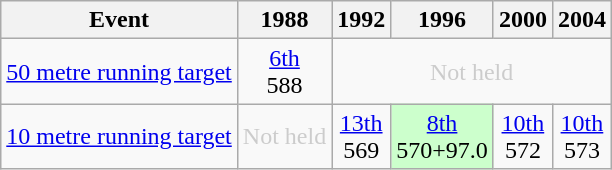<table class="wikitable" style="text-align: center">
<tr>
<th>Event</th>
<th>1988</th>
<th>1992</th>
<th>1996</th>
<th>2000</th>
<th>2004</th>
</tr>
<tr>
<td align=left><a href='#'>50 metre running target</a></td>
<td><a href='#'>6th</a><br>588</td>
<td colspan=4 style="color: #cccccc">Not held</td>
</tr>
<tr>
<td align=left><a href='#'>10 metre running target</a></td>
<td style="color: #cccccc">Not held</td>
<td><a href='#'>13th</a><br>569</td>
<td style="background: #ccffcc"><a href='#'>8th</a><br>570+97.0</td>
<td><a href='#'>10th</a><br>572</td>
<td><a href='#'>10th</a><br>573</td>
</tr>
</table>
